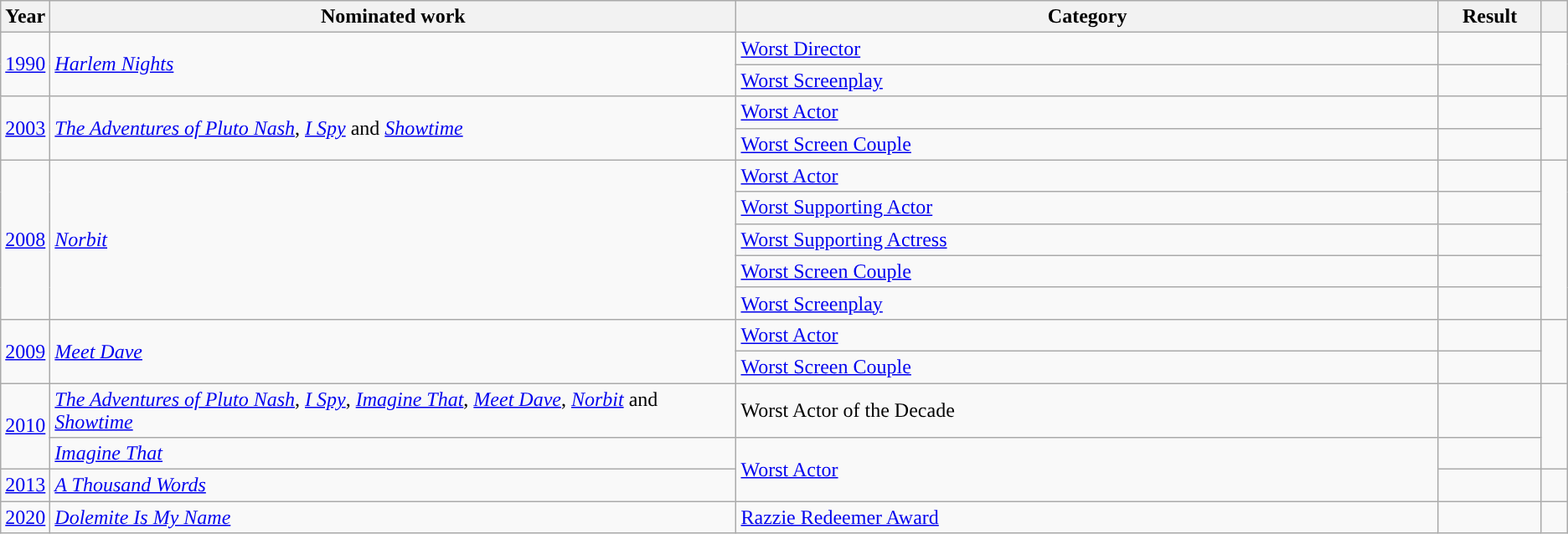<table class="wikitable sortable">
<tr>
<th scope="col" style="width:1em;">Year</th>
<th scope="col" style="width:39em;">Nominated work</th>
<th scope="col" style="width:40em;">Category</th>
<th scope="col" style="width:5em;">Result</th>
<th scope="col" style="width:1em;"class="unsortable"></th>
</tr>
<tr>
<td rowspan="2"><a href='#'>1990</a></td>
<td rowspan="2"><em><a href='#'>Harlem Nights</a></em></td>
<td><a href='#'>Worst Director</a></td>
<td></td>
<td rowspan="2"></td>
</tr>
<tr>
<td><a href='#'>Worst Screenplay</a></td>
<td></td>
</tr>
<tr>
<td rowspan="2"><a href='#'>2003</a></td>
<td rowspan="2"><em><a href='#'>The Adventures of Pluto Nash</a></em>, <em><a href='#'>I Spy</a></em> and <em><a href='#'>Showtime</a></em></td>
<td><a href='#'>Worst Actor</a></td>
<td></td>
<td rowspan="2"></td>
</tr>
<tr>
<td><a href='#'>Worst Screen Couple</a></td>
<td></td>
</tr>
<tr>
<td rowspan="5"><a href='#'>2008</a></td>
<td rowspan="5"><em><a href='#'>Norbit</a></em></td>
<td><a href='#'>Worst Actor</a></td>
<td></td>
<td rowspan="5"></td>
</tr>
<tr>
<td><a href='#'>Worst Supporting Actor</a></td>
<td></td>
</tr>
<tr>
<td><a href='#'>Worst Supporting Actress</a></td>
<td></td>
</tr>
<tr>
<td><a href='#'>Worst Screen Couple</a></td>
<td></td>
</tr>
<tr>
<td><a href='#'>Worst Screenplay</a></td>
<td></td>
</tr>
<tr>
<td rowspan="2"><a href='#'>2009</a></td>
<td rowspan="2"><em><a href='#'>Meet Dave</a></em></td>
<td><a href='#'>Worst Actor</a></td>
<td></td>
<td rowspan="2"></td>
</tr>
<tr>
<td><a href='#'>Worst Screen Couple</a></td>
<td></td>
</tr>
<tr>
<td rowspan="2"><a href='#'>2010</a></td>
<td><em><a href='#'>The Adventures of Pluto Nash</a></em>, <em><a href='#'>I Spy</a></em>, <em><a href='#'>Imagine That</a></em>, <em><a href='#'>Meet Dave</a></em>, <em><a href='#'>Norbit</a></em> and <em><a href='#'>Showtime</a></em></td>
<td>Worst Actor of the Decade</td>
<td></td>
<td rowspan="2"></td>
</tr>
<tr>
<td><em><a href='#'>Imagine That</a></em></td>
<td rowspan="2"><a href='#'>Worst Actor</a></td>
<td></td>
</tr>
<tr>
<td><a href='#'>2013</a></td>
<td><em><a href='#'>A Thousand Words</a></em></td>
<td></td>
<td></td>
</tr>
<tr>
<td><a href='#'>2020</a></td>
<td><em><a href='#'>Dolemite Is My Name</a></em></td>
<td><a href='#'>Razzie Redeemer Award</a></td>
<td></td>
<td></td>
</tr>
</table>
